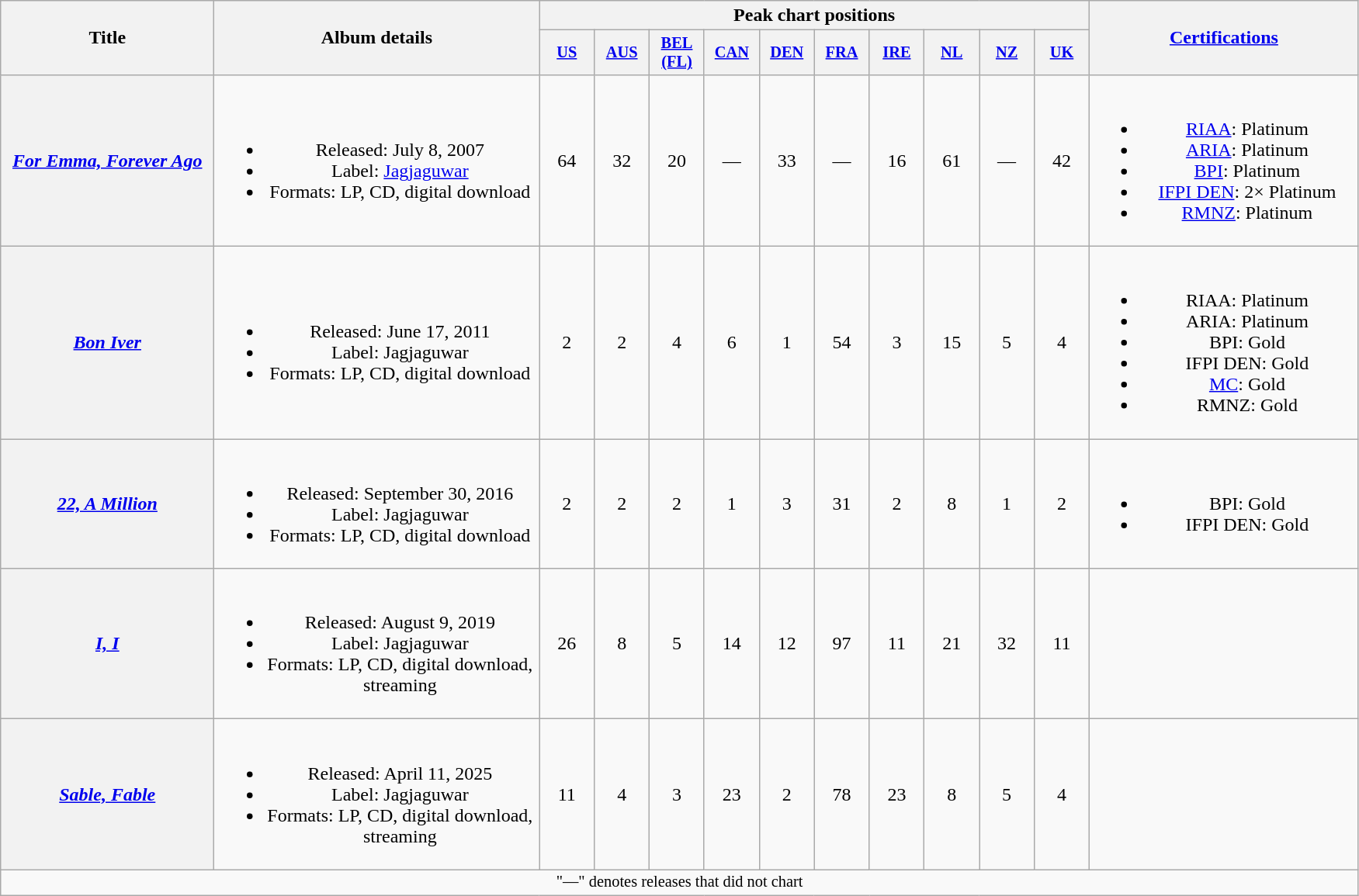<table class="wikitable plainrowheaders" style="text-align:center;">
<tr>
<th scope="col" rowspan="2" style="width:11em;">Title</th>
<th scope="col" rowspan="2" style="width:17em;">Album details</th>
<th scope="col" colspan="10">Peak chart positions</th>
<th scope="col" rowspan="2" style="width:14em;"><a href='#'>Certifications</a></th>
</tr>
<tr>
<th scope="col" style="width:3em;font-size:85%;"><a href='#'>US</a><br></th>
<th scope="col" style="width:3em;font-size:85%;"><a href='#'>AUS</a><br></th>
<th scope="col" style="width:3em;font-size:85%;"><a href='#'>BEL (FL)</a><br></th>
<th scope="col" style="width:3em;font-size:85%;"><a href='#'>CAN</a><br></th>
<th scope="col" style="width:3em;font-size:85%;"><a href='#'>DEN</a><br></th>
<th scope="col" style="width:3em;font-size:85%;"><a href='#'>FRA</a><br></th>
<th scope="col" style="width:3em;font-size:85%;"><a href='#'>IRE</a><br></th>
<th scope="col" style="width:3em;font-size:85%;"><a href='#'>NL</a><br></th>
<th scope="col" style="width:3em;font-size:85%;"><a href='#'>NZ</a><br></th>
<th scope="col" style="width:3em;font-size:85%;"><a href='#'>UK</a><br></th>
</tr>
<tr>
<th scope="row"><em><a href='#'>For Emma, Forever Ago</a></em></th>
<td><br><ul><li>Released: July 8, 2007</li><li>Label: <a href='#'>Jagjaguwar</a></li><li>Formats: LP, CD, digital download</li></ul></td>
<td>64</td>
<td>32</td>
<td>20</td>
<td>—</td>
<td>33</td>
<td>—</td>
<td>16</td>
<td>61</td>
<td>—</td>
<td>42</td>
<td><br><ul><li><a href='#'>RIAA</a>: Platinum</li><li><a href='#'>ARIA</a>: Platinum</li><li><a href='#'>BPI</a>: Platinum</li><li><a href='#'>IFPI DEN</a>: 2× Platinum</li><li><a href='#'>RMNZ</a>: Platinum</li></ul></td>
</tr>
<tr>
<th scope="row"><em><a href='#'>Bon Iver</a></em></th>
<td><br><ul><li>Released: June 17, 2011</li><li>Label: Jagjaguwar</li><li>Formats: LP, CD, digital download</li></ul></td>
<td>2</td>
<td>2</td>
<td>4</td>
<td>6</td>
<td>1</td>
<td>54</td>
<td>3</td>
<td>15</td>
<td>5</td>
<td>4</td>
<td><br><ul><li>RIAA: Platinum</li><li>ARIA: Platinum</li><li>BPI: Gold</li><li>IFPI DEN: Gold</li><li><a href='#'>MC</a>: Gold</li><li>RMNZ: Gold</li></ul></td>
</tr>
<tr>
<th scope="row"><em><a href='#'>22, A Million</a></em></th>
<td><br><ul><li>Released: September 30, 2016</li><li>Label: Jagjaguwar</li><li>Formats: LP, CD, digital download</li></ul></td>
<td>2</td>
<td>2</td>
<td>2</td>
<td>1</td>
<td>3</td>
<td>31</td>
<td>2</td>
<td>8</td>
<td>1</td>
<td>2</td>
<td><br><ul><li>BPI: Gold</li><li>IFPI DEN: Gold</li></ul></td>
</tr>
<tr>
<th scope="row"><em><a href='#'>I, I</a></em></th>
<td><br><ul><li>Released: August 9, 2019</li><li>Label: Jagjaguwar</li><li>Formats: LP, CD, digital download, streaming</li></ul></td>
<td>26</td>
<td>8</td>
<td>5</td>
<td>14</td>
<td>12</td>
<td>97</td>
<td>11</td>
<td>21</td>
<td>32</td>
<td>11</td>
<td></td>
</tr>
<tr>
<th scope="row"><em><a href='#'>Sable, Fable</a></em></th>
<td><br><ul><li>Released: April 11, 2025</li><li>Label: Jagjaguwar</li><li>Formats: LP, CD, digital download, streaming</li></ul></td>
<td>11</td>
<td>4<br></td>
<td>3</td>
<td>23</td>
<td>2<br></td>
<td>78<br></td>
<td>23<br></td>
<td>8</td>
<td>5<br></td>
<td>4</td>
<td></td>
</tr>
<tr>
<td colspan="15" style="font-size:85%">"—" denotes releases that did not chart</td>
</tr>
</table>
